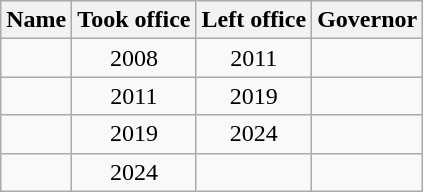<table class="wikitable sortable" style="text-align:center;">
<tr>
<th>Name</th>
<th>Took office</th>
<th>Left office</th>
<th>Governor</th>
</tr>
<tr>
<td align=left></td>
<td>2008</td>
<td>2011</td>
<td align=left></td>
</tr>
<tr>
<td align=left></td>
<td>2011</td>
<td>2019</td>
<td align=left></td>
</tr>
<tr>
<td align=left></td>
<td>2019</td>
<td>2024</td>
<td align=left></td>
</tr>
<tr>
<td align=left></td>
<td>2024</td>
<td></td>
<td align=left></td>
</tr>
</table>
